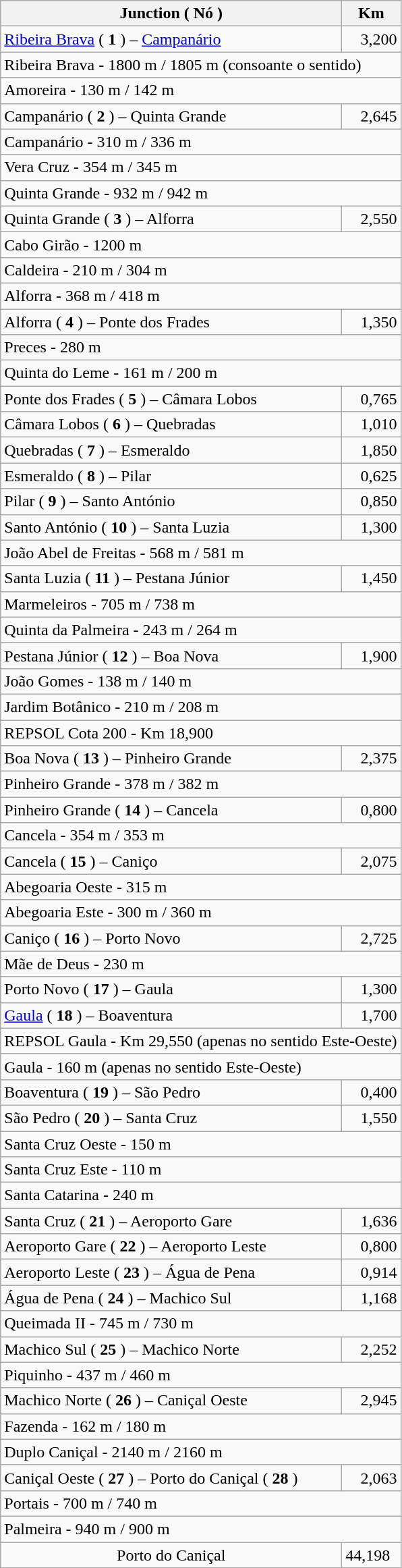<table class="wikitable">
<tr>
<th>Junction ( Nó )</th>
<th>Km</th>
</tr>
<tr>
<td><a href='#'>Ribeira Brava</a> ( <strong>1</strong> ) – <a href='#'>Campanário</a></td>
<td align="right">3,200</td>
</tr>
<tr>
<td colspan="2"> Ribeira Brava - 1800 m / 1805 m (consoante o sentido)</td>
</tr>
<tr>
<td colspan="2"> Amoreira - 130 m / 142 m</td>
</tr>
<tr>
<td>Campanário ( <strong>2</strong> ) – Quinta Grande</td>
<td align="right">2,645</td>
</tr>
<tr>
<td colspan="2"> Campanário - 310 m / 336 m</td>
</tr>
<tr>
<td colspan="2"> Vera Cruz - 354 m / 345 m</td>
</tr>
<tr>
<td colspan="2"> Quinta Grande - 932 m / 942 m</td>
</tr>
<tr>
<td>Quinta Grande ( <strong>3</strong> ) – Alforra</td>
<td align="right">2,550</td>
</tr>
<tr>
<td colspan="2"> Cabo Girão - 1200 m</td>
</tr>
<tr>
<td colspan="2"> Caldeira - 210 m / 304 m</td>
</tr>
<tr>
<td colspan="2"> Alforra - 368 m / 418 m</td>
</tr>
<tr>
<td>Alforra ( <strong>4</strong> ) – Ponte dos Frades</td>
<td align="right">1,350</td>
</tr>
<tr>
<td colspan="2"> Preces - 280 m</td>
</tr>
<tr>
<td colspan="2"> Quinta do Leme - 161 m / 200 m</td>
</tr>
<tr>
<td>Ponte dos Frades ( <strong>5</strong> ) – Câmara Lobos</td>
<td align="right">0,765</td>
</tr>
<tr>
<td>Câmara Lobos ( <strong>6</strong> ) – Quebradas</td>
<td align="right">1,010</td>
</tr>
<tr>
<td>Quebradas ( <strong>7</strong> ) – Esmeraldo</td>
<td align="right">1,850</td>
</tr>
<tr>
<td>Esmeraldo ( <strong>8</strong> ) – Pilar</td>
<td align="right">0,625</td>
</tr>
<tr>
<td>Pilar ( <strong>9</strong> ) – Santo António</td>
<td align="right">0,850</td>
</tr>
<tr>
<td>Santo António ( <strong>10</strong> ) – Santa Luzia</td>
<td align="right">1,300</td>
</tr>
<tr>
<td colspan="2"> João Abel de Freitas - 568 m / 581 m</td>
</tr>
<tr>
<td>Santa Luzia ( <strong>11</strong> ) – Pestana Júnior</td>
<td align="right">1,450</td>
</tr>
<tr>
<td colspan="2"> Marmeleiros - 705 m / 738 m</td>
</tr>
<tr>
<td colspan="2"> Quinta da Palmeira - 243 m / 264 m</td>
</tr>
<tr>
<td>Pestana Júnior ( <strong>12</strong> ) – Boa Nova</td>
<td align="right">1,900</td>
</tr>
<tr>
<td colspan="2"> João Gomes - 138 m / 140 m</td>
</tr>
<tr>
<td colspan="2"> Jardim Botânico - 210 m / 208 m</td>
</tr>
<tr>
<td colspan="2"> REPSOL Cota 200 - Km 18,900 </td>
</tr>
<tr>
<td>Boa Nova ( <strong>13</strong> ) – Pinheiro Grande</td>
<td align="right">2,375</td>
</tr>
<tr>
<td colspan="2"> Pinheiro Grande - 378 m / 382 m</td>
</tr>
<tr>
<td>Pinheiro Grande ( <strong>14</strong> ) – Cancela</td>
<td align="right">0,800</td>
</tr>
<tr>
<td colspan="2"> Cancela - 354 m / 353 m</td>
</tr>
<tr>
<td>Cancela ( <strong>15</strong> ) – Caniço</td>
<td align="right">2,075</td>
</tr>
<tr>
<td colspan="2"> Abegoaria Oeste - 315 m</td>
</tr>
<tr>
<td colspan="2"> Abegoaria Este - 300 m / 360 m</td>
</tr>
<tr>
<td>Caniço ( <strong>16</strong> ) – Porto Novo</td>
<td align="right">2,725</td>
</tr>
<tr>
<td colspan="2"> Mãe de Deus - 230 m</td>
</tr>
<tr>
<td>Porto Novo ( <strong>17</strong> ) – Gaula</td>
<td align="right">1,300</td>
</tr>
<tr>
<td><a href='#'>Gaula</a> ( <strong>18</strong> ) – Boaventura</td>
<td align="right">1,700</td>
</tr>
<tr>
<td colspan="2"> REPSOL Gaula - Km 29,550 (apenas no sentido Este-Oeste)</td>
</tr>
<tr>
<td colspan="2"> Gaula - 160 m (apenas no sentido Este-Oeste)</td>
</tr>
<tr>
<td>Boaventura ( <strong>19</strong> ) – São Pedro</td>
<td align="right">0,400</td>
</tr>
<tr>
<td>São Pedro ( <strong>20</strong> ) – Santa Cruz</td>
<td align="right">1,550</td>
</tr>
<tr>
<td colspan="2"> Santa Cruz Oeste - 150 m</td>
</tr>
<tr>
<td colspan="2"> Santa Cruz Este - 110 m</td>
</tr>
<tr>
<td colspan="2"> Santa Catarina - 240 m</td>
</tr>
<tr>
<td>Santa Cruz ( <strong>21</strong> ) – Aeroporto Gare</td>
<td align="right">1,636</td>
</tr>
<tr>
<td>Aeroporto Gare ( <strong>22</strong> ) – Aeroporto Leste</td>
<td align="right">0,800</td>
</tr>
<tr>
<td>Aeroporto Leste ( <strong>23</strong> ) – Água de Pena</td>
<td align="right">0,914</td>
</tr>
<tr>
<td>Água de Pena ( <strong>24</strong> ) – Machico Sul</td>
<td align="right">1,168</td>
</tr>
<tr>
<td colspan="2"> Queimada II - 745 m / 730 m</td>
</tr>
<tr>
<td>Machico Sul ( <strong>25</strong> ) – Machico Norte</td>
<td align="right">2,252</td>
</tr>
<tr>
<td colspan="2"> Piquinho - 437 m / 460 m</td>
</tr>
<tr>
<td>Machico Norte ( <strong>26</strong> ) – Caniçal Oeste</td>
<td align="right">2,945</td>
</tr>
<tr>
<td colspan="2"> Fazenda - 162 m / 180 m</td>
</tr>
<tr>
<td colspan="2"> Duplo Caniçal - 2140 m / 2160 m</td>
</tr>
<tr>
<td>Caniçal Oeste ( <strong>27</strong> ) – Porto do Caniçal ( <strong>28</strong> )</td>
<td align="right">2,063</td>
</tr>
<tr>
<td colspan="2"> Portais - 700 m / 740 m</td>
</tr>
<tr>
<td colspan="2"> Palmeira - 940 m / 900 m</td>
</tr>
<tr>
<td align="center"> Porto do Caniçal</td>
<td><div>44,198</div></td>
</tr>
</table>
